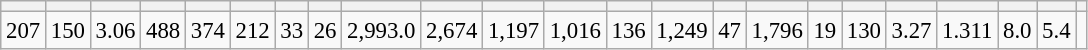<table class="wikitable"  style="font-size: 95%; text-align:center;">
<tr>
<th></th>
<th></th>
<th></th>
<th></th>
<th></th>
<th></th>
<th></th>
<th></th>
<th></th>
<th></th>
<th></th>
<th></th>
<th></th>
<th></th>
<th></th>
<th></th>
<th></th>
<th></th>
<th></th>
<th></th>
<th></th>
<th></th>
<th></th>
</tr>
<tr>
<td>207</td>
<td>150</td>
<td>3.06</td>
<td>488</td>
<td>374</td>
<td>212</td>
<td>33</td>
<td>26</td>
<td>2,993.0</td>
<td>2,674</td>
<td>1,197</td>
<td>1,016</td>
<td>136</td>
<td>1,249</td>
<td>47</td>
<td>1,796</td>
<td>19</td>
<td>130</td>
<td>3.27</td>
<td>1.311</td>
<td>8.0</td>
<td>5.4</td>
<td></td>
</tr>
</table>
